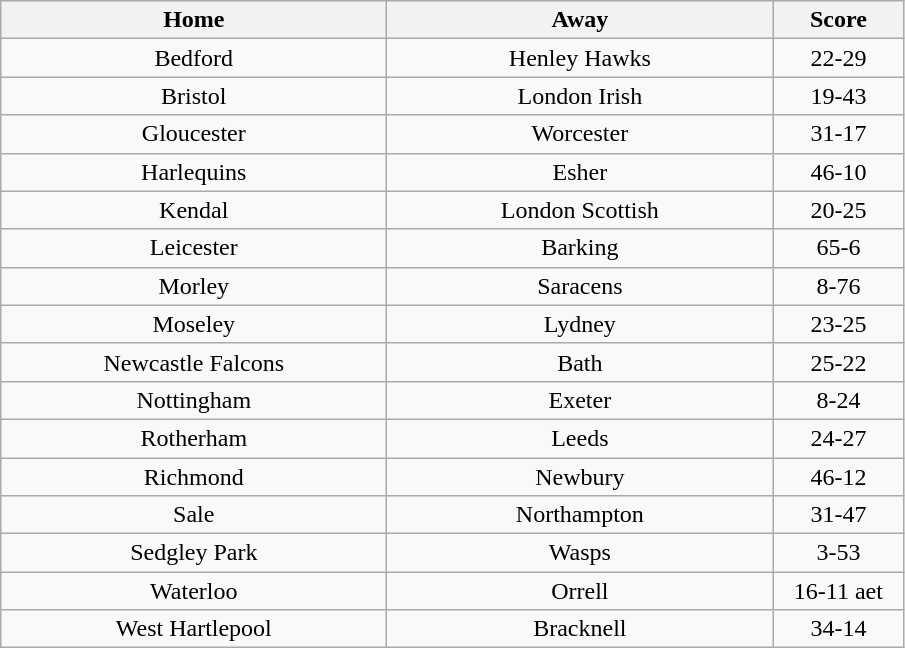<table class="wikitable" style="text-align: center">
<tr>
<th width=250>Home</th>
<th width=250>Away</th>
<th width=80>Score</th>
</tr>
<tr>
<td>Bedford</td>
<td>Henley Hawks</td>
<td>22-29</td>
</tr>
<tr>
<td>Bristol</td>
<td>London Irish</td>
<td>19-43</td>
</tr>
<tr>
<td>Gloucester</td>
<td>Worcester</td>
<td>31-17</td>
</tr>
<tr>
<td>Harlequins</td>
<td>Esher</td>
<td>46-10</td>
</tr>
<tr>
<td>Kendal</td>
<td>London Scottish</td>
<td>20-25</td>
</tr>
<tr>
<td>Leicester</td>
<td>Barking</td>
<td>65-6</td>
</tr>
<tr>
<td>Morley</td>
<td>Saracens</td>
<td>8-76</td>
</tr>
<tr>
<td>Moseley</td>
<td>Lydney</td>
<td>23-25</td>
</tr>
<tr>
<td>Newcastle Falcons</td>
<td>Bath</td>
<td>25-22</td>
</tr>
<tr>
<td>Nottingham</td>
<td>Exeter</td>
<td>8-24</td>
</tr>
<tr>
<td>Rotherham</td>
<td>Leeds</td>
<td>24-27</td>
</tr>
<tr>
<td>Richmond</td>
<td>Newbury</td>
<td>46-12</td>
</tr>
<tr>
<td>Sale</td>
<td>Northampton</td>
<td>31-47</td>
</tr>
<tr>
<td>Sedgley Park</td>
<td>Wasps</td>
<td>3-53</td>
</tr>
<tr>
<td>Waterloo</td>
<td>Orrell</td>
<td>16-11 aet</td>
</tr>
<tr>
<td>West Hartlepool</td>
<td>Bracknell</td>
<td>34-14</td>
</tr>
</table>
